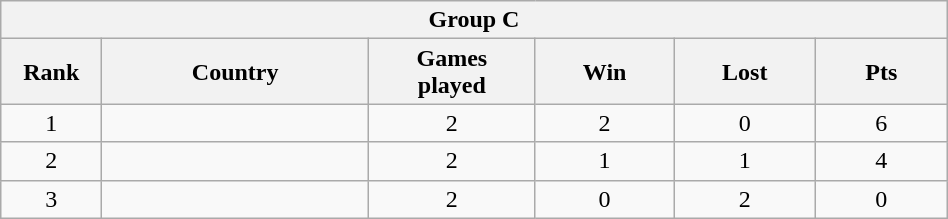<table class="wikitable" style= "text-align: center; Width:50%">
<tr>
<th colspan= 6>Group C</th>
</tr>
<tr>
<th width=2%>Rank</th>
<th width=10%>Country</th>
<th width=5%>Games <br> played</th>
<th width=5%>Win</th>
<th width=5%>Lost</th>
<th width=5%>Pts</th>
</tr>
<tr>
<td>1</td>
<td style= "text-align: left"></td>
<td>2</td>
<td>2</td>
<td>0</td>
<td>6</td>
</tr>
<tr>
<td>2</td>
<td style= "text-align: left"></td>
<td>2</td>
<td>1</td>
<td>1</td>
<td>4</td>
</tr>
<tr>
<td>3</td>
<td style= "text-align: left"></td>
<td>2</td>
<td>0</td>
<td>2</td>
<td>0</td>
</tr>
</table>
